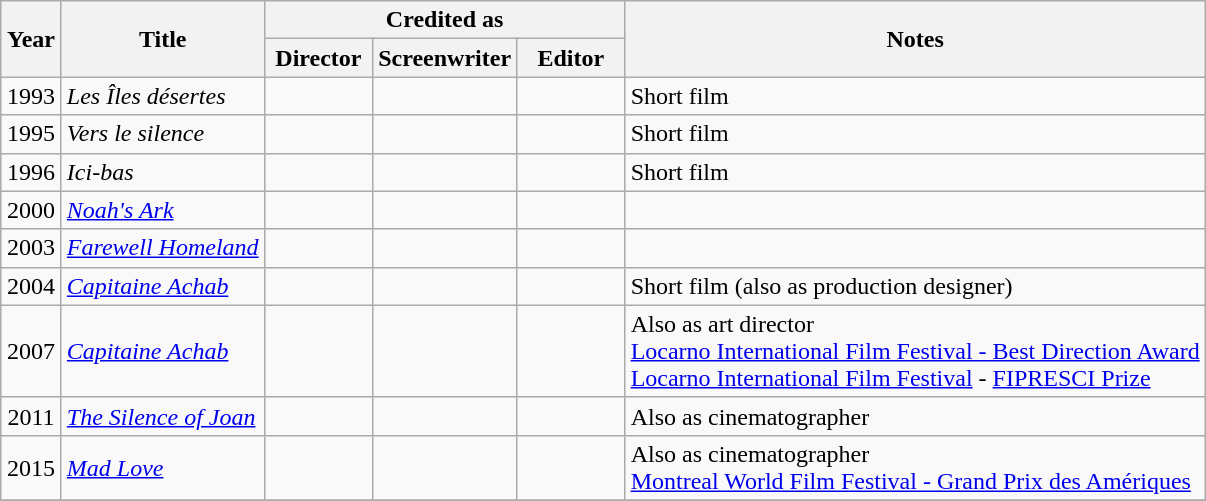<table class="wikitable sortable">
<tr>
<th rowspan=2 width="33">Year</th>
<th rowspan=2>Title</th>
<th colspan=3>Credited as</th>
<th rowspan=2>Notes</th>
</tr>
<tr>
<th width=65>Director</th>
<th width=65>Screenwriter</th>
<th width=65>Editor</th>
</tr>
<tr>
<td align="center">1993</td>
<td align="left"><em>Les Îles désertes</em></td>
<td></td>
<td></td>
<td></td>
<td>Short film</td>
</tr>
<tr>
<td align="center">1995</td>
<td align="left"><em>Vers le silence</em></td>
<td></td>
<td></td>
<td></td>
<td>Short film</td>
</tr>
<tr>
<td align="center">1996</td>
<td align="left"><em>Ici-bas</em></td>
<td></td>
<td></td>
<td></td>
<td>Short film</td>
</tr>
<tr>
<td align="center">2000</td>
<td align="left"><em><a href='#'>Noah's Ark</a></em></td>
<td></td>
<td></td>
<td></td>
<td></td>
</tr>
<tr>
<td align="center">2003</td>
<td align="left"><em><a href='#'>Farewell Homeland</a></em></td>
<td></td>
<td></td>
<td></td>
<td></td>
</tr>
<tr>
<td align="center">2004</td>
<td align="left"><em><a href='#'>Capitaine Achab</a></em></td>
<td></td>
<td></td>
<td></td>
<td>Short film (also as production designer)</td>
</tr>
<tr>
<td align="center">2007</td>
<td align="left"><em><a href='#'>Capitaine Achab</a></em></td>
<td></td>
<td></td>
<td></td>
<td>Also as art director<br><a href='#'>Locarno International Film Festival - Best Direction Award</a><br><a href='#'>Locarno International Film Festival</a> - <a href='#'>FIPRESCI Prize</a></td>
</tr>
<tr>
<td align="center">2011</td>
<td align="left"><em><a href='#'>The Silence of Joan</a></em></td>
<td></td>
<td></td>
<td></td>
<td>Also as cinematographer</td>
</tr>
<tr>
<td align="center">2015</td>
<td align="left"><em><a href='#'>Mad Love</a></em></td>
<td></td>
<td></td>
<td></td>
<td>Also as cinematographer<br><a href='#'>Montreal World Film Festival - Grand Prix des Amériques</a></td>
</tr>
<tr>
</tr>
</table>
